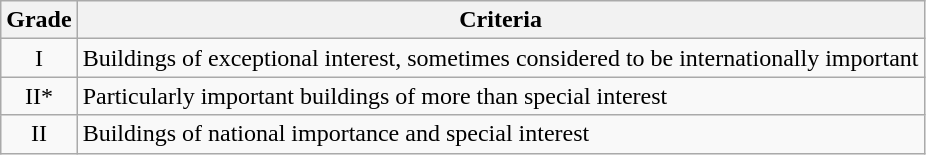<table class="wikitable">
<tr>
<th>Grade</th>
<th>Criteria</th>
</tr>
<tr>
<td align="center" >I</td>
<td>Buildings of exceptional interest, sometimes considered to be internationally important</td>
</tr>
<tr>
<td align="center" >II*</td>
<td>Particularly important buildings of more than special interest</td>
</tr>
<tr>
<td align="center" >II</td>
<td>Buildings of national importance and special interest</td>
</tr>
</table>
